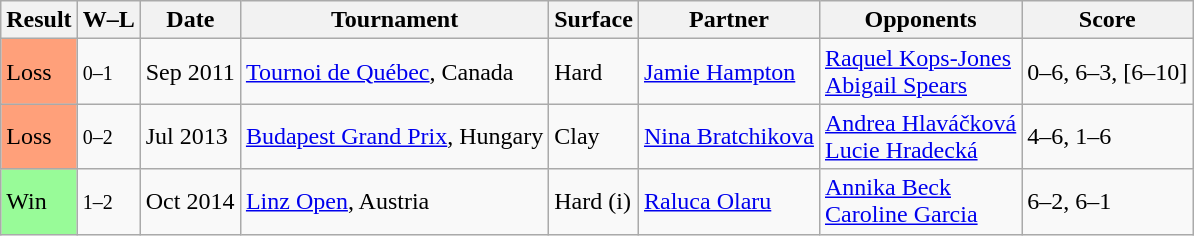<table class="wikitable sortable">
<tr>
<th>Result</th>
<th class=unsortable>W–L</th>
<th>Date</th>
<th>Tournament</th>
<th>Surface</th>
<th>Partner</th>
<th>Opponents</th>
<th class=unsortable>Score</th>
</tr>
<tr>
<td bgcolor=FFA07A>Loss</td>
<td><small>0–1</small></td>
<td>Sep 2011</td>
<td><a href='#'>Tournoi de Québec</a>, Canada</td>
<td>Hard</td>
<td> <a href='#'>Jamie Hampton</a></td>
<td> <a href='#'>Raquel Kops-Jones</a> <br>  <a href='#'>Abigail Spears</a></td>
<td>0–6, 6–3, [6–10]</td>
</tr>
<tr>
<td bgcolor=FFA07A>Loss</td>
<td><small>0–2</small></td>
<td>Jul 2013</td>
<td><a href='#'>Budapest Grand Prix</a>, Hungary</td>
<td>Clay</td>
<td> <a href='#'>Nina Bratchikova</a></td>
<td> <a href='#'>Andrea Hlaváčková</a> <br>  <a href='#'>Lucie Hradecká</a></td>
<td>4–6, 1–6</td>
</tr>
<tr>
<td bgcolor=98FB98>Win</td>
<td><small>1–2</small></td>
<td>Oct 2014</td>
<td><a href='#'>Linz Open</a>, Austria</td>
<td>Hard (i)</td>
<td> <a href='#'>Raluca Olaru</a></td>
<td> <a href='#'>Annika Beck</a> <br>  <a href='#'>Caroline Garcia</a></td>
<td>6–2, 6–1</td>
</tr>
</table>
